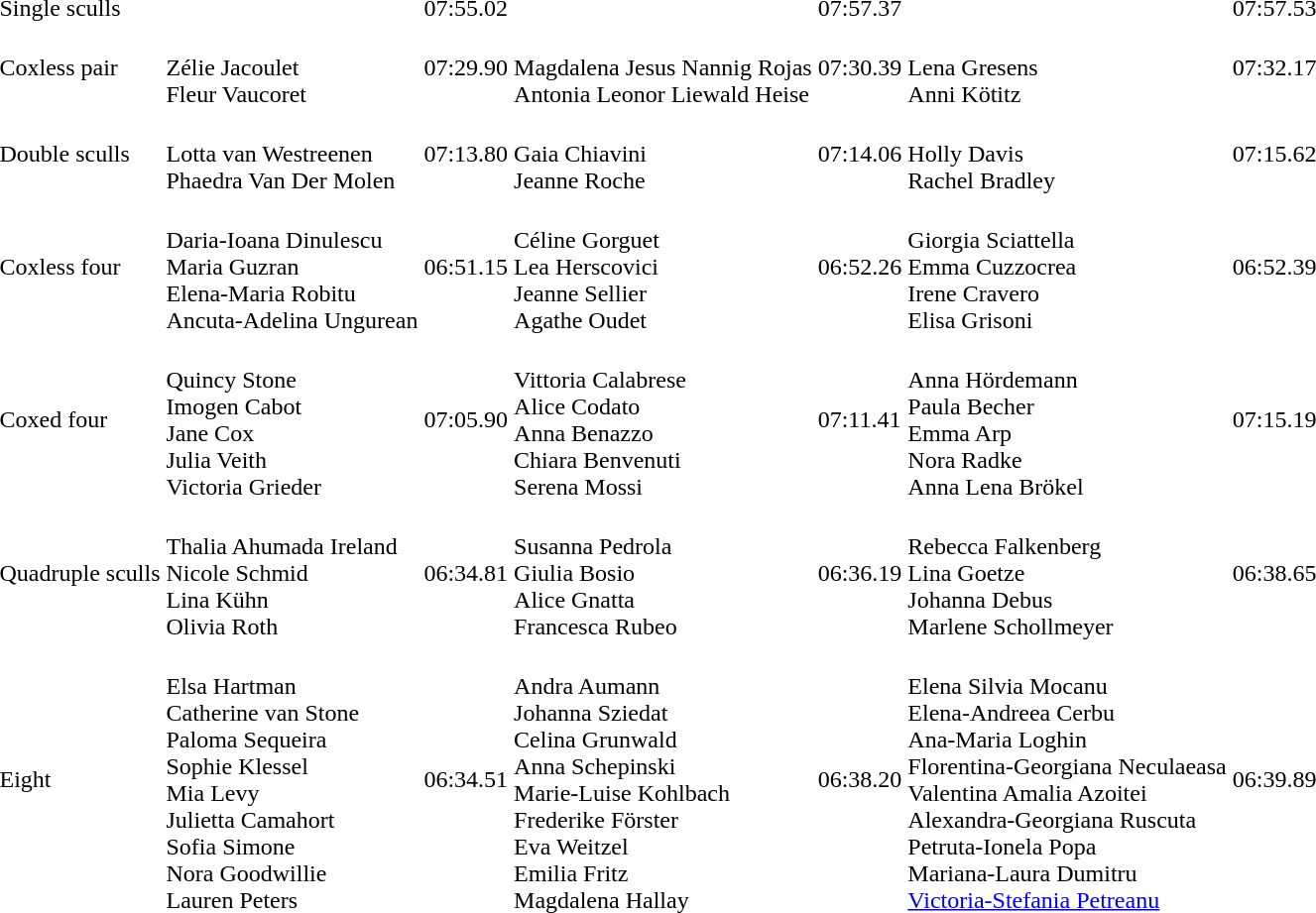<table>
<tr>
<td>Single sculls</td>
<td></td>
<td>07:55.02</td>
<td></td>
<td>07:57.37</td>
<td></td>
<td>07:57.53</td>
</tr>
<tr>
<td>Coxless pair</td>
<td><br>Zélie Jacoulet<br>Fleur Vaucoret</td>
<td>07:29.90</td>
<td><br>Magdalena Jesus Nannig Rojas<br>Antonia Leonor Liewald Heise</td>
<td>07:30.39</td>
<td><br>Lena Gresens<br>Anni Kötitz</td>
<td>07:32.17</td>
</tr>
<tr>
<td>Double sculls</td>
<td><br>Lotta van Westreenen<br>Phaedra Van Der Molen</td>
<td>07:13.80</td>
<td><br>Gaia Chiavini<br>Jeanne Roche</td>
<td>07:14.06</td>
<td><br>Holly Davis<br>Rachel Bradley</td>
<td>07:15.62</td>
</tr>
<tr>
<td>Coxless four</td>
<td><br>Daria-Ioana Dinulescu<br>Maria Guzran<br>Elena-Maria Robitu<br>Ancuta-Adelina Ungurean</td>
<td>06:51.15</td>
<td><br>Céline Gorguet<br>Lea Herscovici<br>Jeanne Sellier<br>Agathe Oudet</td>
<td>06:52.26</td>
<td><br>Giorgia Sciattella<br>Emma Cuzzocrea<br>Irene Cravero<br>Elisa Grisoni</td>
<td>06:52.39</td>
</tr>
<tr>
<td>Coxed four</td>
<td><br>Quincy Stone<br>Imogen Cabot<br>Jane Cox<br>Julia Veith<br>Victoria Grieder</td>
<td>07:05.90</td>
<td><br>Vittoria Calabrese<br>Alice Codato<br>Anna Benazzo<br>Chiara Benvenuti<br>Serena Mossi</td>
<td>07:11.41</td>
<td><br>Anna Hördemann<br>Paula Becher<br>Emma Arp<br>Nora Radke<br>Anna Lena Brökel</td>
<td>07:15.19</td>
</tr>
<tr>
<td>Quadruple sculls</td>
<td><br>Thalia Ahumada Ireland<br>Nicole Schmid<br>Lina Kühn<br>Olivia Roth</td>
<td>06:34.81</td>
<td><br>Susanna Pedrola<br>Giulia Bosio<br>Alice Gnatta<br>Francesca Rubeo</td>
<td>06:36.19</td>
<td><br>Rebecca Falkenberg<br>Lina Goetze<br>Johanna Debus<br>Marlene Schollmeyer</td>
<td>06:38.65</td>
</tr>
<tr>
<td>Eight</td>
<td><br>Elsa Hartman<br>Catherine van Stone<br>Paloma Sequeira<br>Sophie Klessel<br>Mia Levy<br>Julietta Camahort<br>Sofia Simone<br>Nora Goodwillie<br>Lauren Peters</td>
<td>06:34.51</td>
<td><br>Andra Aumann<br>Johanna Sziedat<br>Celina Grunwald<br>Anna Schepinski<br>Marie-Luise Kohlbach<br>Frederike Förster<br>Eva Weitzel<br>Emilia Fritz<br>Magdalena Hallay</td>
<td>06:38.20</td>
<td><br>Elena Silvia Mocanu<br>Elena-Andreea Cerbu<br>Ana-Maria Loghin<br>Florentina-Georgiana Neculaeasa<br>Valentina Amalia Azoitei<br>Alexandra-Georgiana Ruscuta<br>Petruta-Ionela Popa<br>Mariana-Laura Dumitru<br><a href='#'>Victoria-Stefania Petreanu</a></td>
<td>06:39.89</td>
</tr>
<tr>
</tr>
</table>
